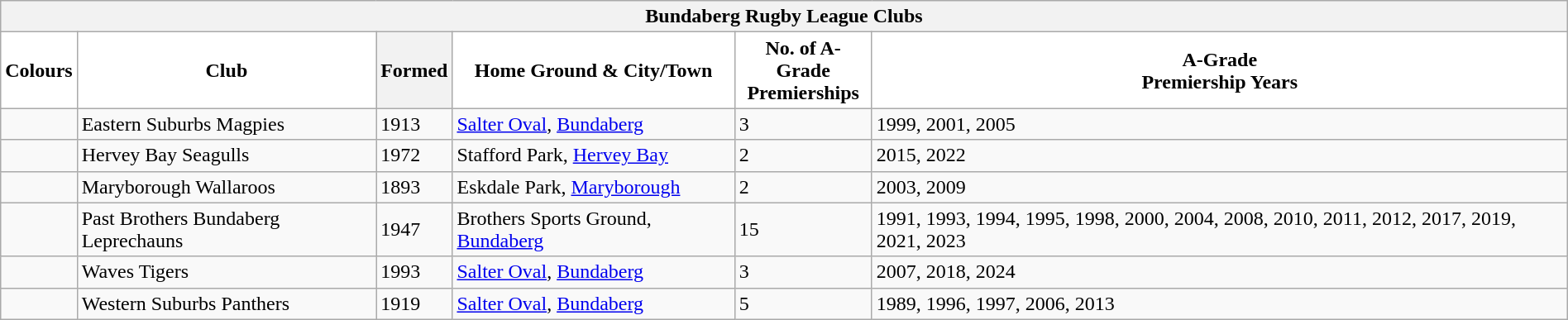<table class="wikitable" style="width:100%; text-align:left">
<tr>
<th colspan="6">Bundaberg Rugby League Clubs</th>
</tr>
<tr>
<th style="background:white">Colours</th>
<th style="background:white">Club</th>
<th>Formed</th>
<th style="background:white">Home Ground & City/Town</th>
<th style="background:white">No. of A-Grade<br>Premierships</th>
<th style="background:white">A-Grade<br>Premiership Years</th>
</tr>
<tr>
<td style="text-align:center;"></td>
<td>Eastern Suburbs Magpies</td>
<td>1913</td>
<td><a href='#'>Salter Oval</a>, <a href='#'>Bundaberg</a></td>
<td>3</td>
<td>1999, 2001, 2005</td>
</tr>
<tr>
<td style="text-align:center;"></td>
<td>Hervey Bay Seagulls</td>
<td>1972</td>
<td>Stafford Park, <a href='#'>Hervey Bay</a></td>
<td>2</td>
<td>2015, 2022</td>
</tr>
<tr>
<td></td>
<td>Maryborough Wallaroos</td>
<td>1893</td>
<td>Eskdale Park, <a href='#'>Maryborough</a></td>
<td>2</td>
<td>2003, 2009</td>
</tr>
<tr>
<td style="text-align:center;"></td>
<td>Past Brothers Bundaberg Leprechauns</td>
<td>1947</td>
<td>Brothers Sports Ground, <a href='#'>Bundaberg</a></td>
<td>15</td>
<td>1991, 1993, 1994, 1995, 1998, 2000, 2004, 2008, 2010, 2011, 2012, 2017, 2019, 2021, 2023</td>
</tr>
<tr>
<td style="text-align:center;"></td>
<td>Waves Tigers</td>
<td>1993</td>
<td><a href='#'>Salter Oval</a>, <a href='#'>Bundaberg</a></td>
<td>3</td>
<td>2007, 2018, 2024</td>
</tr>
<tr>
<td style="text-align:center;"></td>
<td>Western Suburbs Panthers</td>
<td>1919</td>
<td><a href='#'>Salter Oval</a>, <a href='#'>Bundaberg</a></td>
<td>5</td>
<td>1989, 1996, 1997, 2006, 2013</td>
</tr>
</table>
